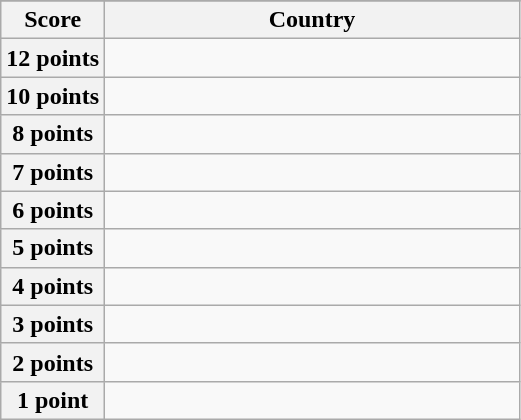<table class="wikitable">
<tr>
</tr>
<tr>
<th scope="col" width="20%">Score</th>
<th scope="col">Country</th>
</tr>
<tr>
<th scope="row">12 points</th>
<td></td>
</tr>
<tr>
<th scope="row">10 points</th>
<td></td>
</tr>
<tr>
<th scope="row">8 points</th>
<td></td>
</tr>
<tr>
<th scope="row">7 points</th>
<td></td>
</tr>
<tr>
<th scope="row">6 points</th>
<td></td>
</tr>
<tr>
<th scope="row">5 points</th>
<td></td>
</tr>
<tr>
<th scope="row">4 points</th>
<td></td>
</tr>
<tr>
<th scope="row">3 points</th>
<td></td>
</tr>
<tr>
<th scope="row">2 points</th>
<td></td>
</tr>
<tr>
<th scope="row">1 point</th>
<td></td>
</tr>
</table>
